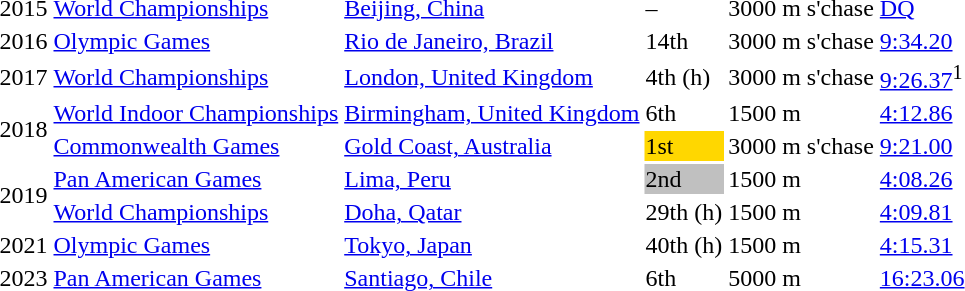<table>
<tr>
<td>2015</td>
<td><a href='#'>World Championships</a></td>
<td><a href='#'>Beijing, China</a></td>
<td>–</td>
<td>3000 m s'chase</td>
<td><a href='#'>DQ</a></td>
</tr>
<tr>
<td>2016</td>
<td><a href='#'>Olympic Games</a></td>
<td><a href='#'>Rio de Janeiro, Brazil</a></td>
<td>14th</td>
<td>3000 m s'chase</td>
<td><a href='#'>9:34.20</a></td>
</tr>
<tr>
<td>2017</td>
<td><a href='#'>World Championships</a></td>
<td><a href='#'>London, United Kingdom</a></td>
<td>4th (h)</td>
<td>3000 m s'chase</td>
<td><a href='#'>9:26.37</a><sup>1</sup></td>
</tr>
<tr>
<td rowspan=2>2018</td>
<td><a href='#'>World Indoor Championships</a></td>
<td><a href='#'>Birmingham, United Kingdom</a></td>
<td>6th</td>
<td>1500 m</td>
<td><a href='#'>4:12.86</a></td>
</tr>
<tr>
<td><a href='#'>Commonwealth Games</a></td>
<td><a href='#'>Gold Coast, Australia</a></td>
<td bgcolor=gold>1st</td>
<td>3000 m s'chase</td>
<td><a href='#'>9:21.00</a></td>
</tr>
<tr>
<td rowspan=2>2019</td>
<td><a href='#'>Pan American Games</a></td>
<td><a href='#'>Lima, Peru</a></td>
<td bgcolor=silver>2nd</td>
<td>1500 m</td>
<td><a href='#'>4:08.26</a></td>
</tr>
<tr>
<td><a href='#'>World Championships</a></td>
<td><a href='#'>Doha, Qatar</a></td>
<td>29th (h)</td>
<td>1500 m</td>
<td><a href='#'>4:09.81</a></td>
</tr>
<tr>
<td>2021</td>
<td><a href='#'>Olympic Games</a></td>
<td><a href='#'>Tokyo, Japan</a></td>
<td>40th (h)</td>
<td>1500 m</td>
<td><a href='#'>4:15.31</a></td>
</tr>
<tr>
<td>2023</td>
<td><a href='#'>Pan American Games</a></td>
<td><a href='#'>Santiago, Chile</a></td>
<td>6th</td>
<td>5000 m</td>
<td><a href='#'>16:23.06</a></td>
</tr>
</table>
